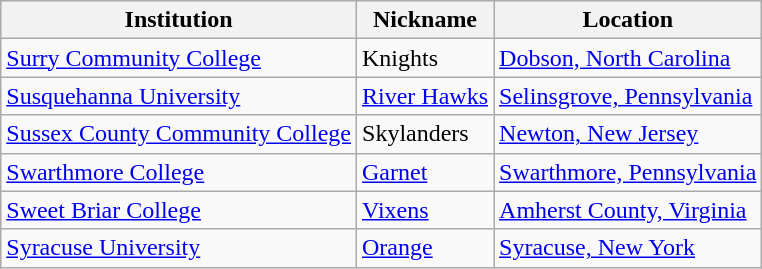<table class="wikitable">
<tr>
<th>Institution</th>
<th>Nickname</th>
<th>Location</th>
</tr>
<tr>
<td><a href='#'>Surry Community College</a></td>
<td>Knights</td>
<td><a href='#'>Dobson, North Carolina</a></td>
</tr>
<tr>
<td><a href='#'>Susquehanna University</a></td>
<td><a href='#'>River Hawks</a></td>
<td><a href='#'>Selinsgrove, Pennsylvania</a></td>
</tr>
<tr>
<td><a href='#'>Sussex County Community College</a></td>
<td>Skylanders</td>
<td><a href='#'>Newton, New Jersey</a></td>
</tr>
<tr>
<td><a href='#'>Swarthmore College</a></td>
<td><a href='#'>Garnet</a></td>
<td><a href='#'>Swarthmore, Pennsylvania</a></td>
</tr>
<tr>
<td><a href='#'>Sweet Briar College</a></td>
<td><a href='#'>Vixens</a></td>
<td><a href='#'>Amherst County, Virginia</a></td>
</tr>
<tr>
<td><a href='#'>Syracuse University</a></td>
<td><a href='#'>Orange</a></td>
<td><a href='#'>Syracuse, New York</a></td>
</tr>
</table>
